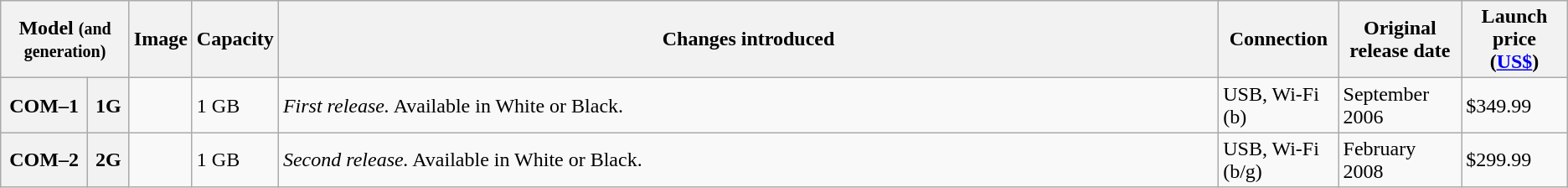<table class="wikitable">
<tr>
<th colspan="2">Model <small>(and generation)</small></th>
<th>Image</th>
<th>Capacity</th>
<th style="width:60%">Changes introduced</th>
<th>Connection</th>
<th>Original release date</th>
<th>Launch price (<a href='#'>US$</a>)</th>
</tr>
<tr>
<th>COM–1</th>
<th>1G</th>
<td style="text-align:center;"></td>
<td>1 GB</td>
<td><span><em>First release.</em></span> Available in White or Black.</td>
<td>USB, Wi-Fi (b)</td>
<td>September 2006</td>
<td>$349.99</td>
</tr>
<tr>
<th>COM–2</th>
<th>2G</th>
<td style="text-align:center;"></td>
<td>1 GB</td>
<td><span><em>Second release.</em></span> Available in White or Black.</td>
<td>USB, Wi-Fi (b/g)</td>
<td>February 2008</td>
<td>$299.99</td>
</tr>
</table>
